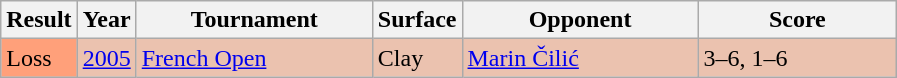<table class="sortable wikitable">
<tr>
<th style="width:40px;">Result</th>
<th style="width:30px;">Year</th>
<th style="width:150px;">Tournament</th>
<th style="width:50px;">Surface</th>
<th style="width:150px;">Opponent</th>
<th style="width:125px;" class="unsortable">Score</th>
</tr>
<tr style="background:#ebc2af;">
<td style="background:#ffa07a;">Loss</td>
<td><a href='#'>2005</a></td>
<td><a href='#'>French Open</a></td>
<td>Clay</td>
<td> <a href='#'>Marin Čilić</a></td>
<td>3–6, 1–6</td>
</tr>
</table>
